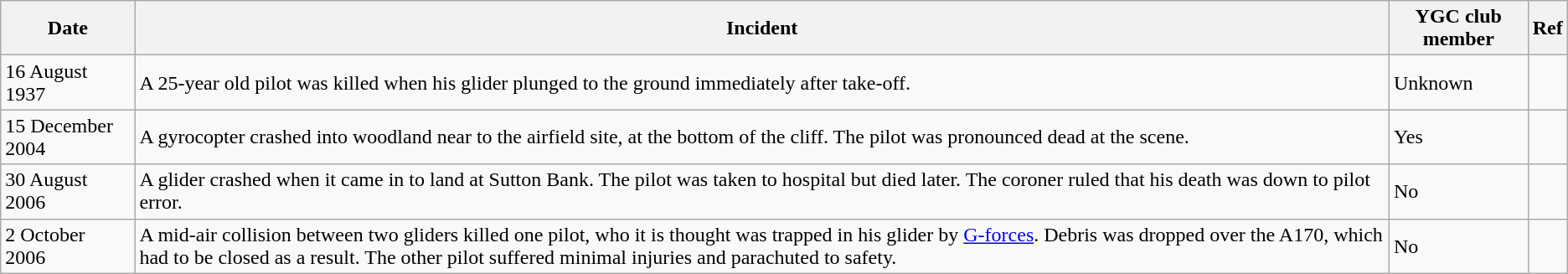<table class="wikitable">
<tr>
<th>Date</th>
<th>Incident</th>
<th>YGC club member</th>
<th>Ref</th>
</tr>
<tr>
<td>16 August 1937</td>
<td>A 25-year old pilot was killed when his glider plunged to the ground immediately after take-off.</td>
<td>Unknown</td>
<td></td>
</tr>
<tr>
<td>15 December 2004</td>
<td>A gyrocopter crashed into woodland near to the airfield site, at the bottom of the cliff. The pilot was pronounced dead at the scene.</td>
<td>Yes</td>
<td></td>
</tr>
<tr>
<td>30 August 2006</td>
<td>A glider crashed when it came in to land at Sutton Bank. The pilot was taken to hospital but died later. The coroner ruled that his death was down to pilot error.</td>
<td>No</td>
<td></td>
</tr>
<tr>
<td>2 October 2006</td>
<td>A mid-air collision between two gliders killed one pilot, who it is thought was trapped in his glider by <a href='#'>G-forces</a>. Debris was dropped over the A170, which had to be closed as a result. The other pilot suffered minimal injuries and parachuted to safety.</td>
<td>No</td>
<td></td>
</tr>
</table>
